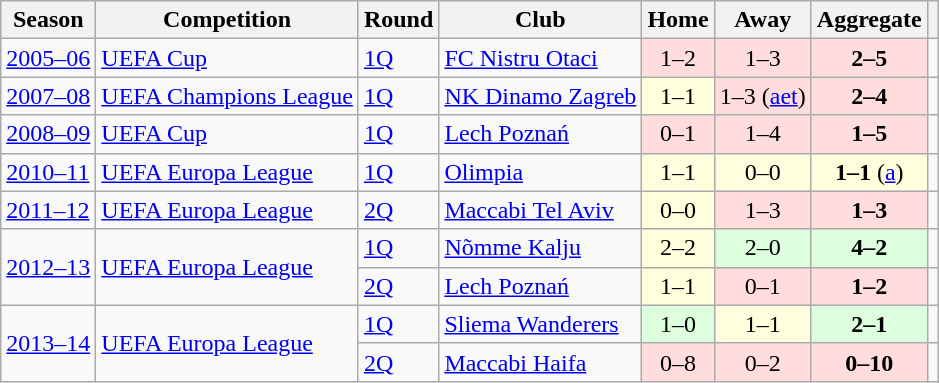<table class="wikitable">
<tr>
<th>Season</th>
<th>Competition</th>
<th>Round</th>
<th>Club</th>
<th>Home</th>
<th>Away</th>
<th>Aggregate</th>
<th></th>
</tr>
<tr>
<td><a href='#'>2005–06</a></td>
<td><a href='#'>UEFA Cup</a></td>
<td><a href='#'>1Q</a></td>
<td> <a href='#'>FC Nistru Otaci</a></td>
<td bgcolor="#ffdddd" style="text-align:center;">1–2</td>
<td bgcolor="#ffdddd" style="text-align:center;">1–3</td>
<td bgcolor="#ffdddd" style="text-align:center;"><strong>2–5</strong></td>
<td></td>
</tr>
<tr>
<td><a href='#'>2007–08</a></td>
<td><a href='#'>UEFA Champions League</a></td>
<td><a href='#'>1Q</a></td>
<td> <a href='#'>NK Dinamo Zagreb</a></td>
<td bgcolor="#ffffdd" style="text-align:center;">1–1</td>
<td bgcolor="#ffdddd" style="text-align:center;">1–3 (<a href='#'>aet</a>)</td>
<td bgcolor="#ffdddd" style="text-align:center;"><strong>2–4</strong></td>
<td></td>
</tr>
<tr>
<td><a href='#'>2008–09</a></td>
<td><a href='#'>UEFA Cup</a></td>
<td><a href='#'>1Q</a></td>
<td> <a href='#'>Lech Poznań</a></td>
<td bgcolor="#ffdddd" style="text-align:center;">0–1</td>
<td bgcolor="#ffdddd" style="text-align:center;">1–4</td>
<td bgcolor="#ffdddd" style="text-align:center;"><strong>1–5</strong></td>
<td></td>
</tr>
<tr>
<td><a href='#'>2010–11</a></td>
<td><a href='#'>UEFA Europa League</a></td>
<td><a href='#'>1Q</a></td>
<td> <a href='#'>Olimpia</a></td>
<td bgcolor="#ffffdd" style="text-align:center;">1–1</td>
<td bgcolor="#ffffdd" style="text-align:center;">0–0</td>
<td bgcolor="#ffffdd" style="text-align:center;"><strong>1–1</strong> (<a href='#'>a</a>)</td>
<td></td>
</tr>
<tr>
<td><a href='#'>2011–12</a></td>
<td><a href='#'>UEFA Europa League</a></td>
<td><a href='#'>2Q</a></td>
<td> <a href='#'>Maccabi Tel Aviv</a></td>
<td bgcolor="#ffffdd" style="text-align:center;">0–0</td>
<td bgcolor="#ffdddd" style="text-align:center;">1–3</td>
<td bgcolor="#ffdddd" style="text-align:center;"><strong>1–3</strong></td>
<td></td>
</tr>
<tr>
<td rowspan=2><a href='#'>2012–13</a></td>
<td rowspan=2><a href='#'>UEFA Europa League</a></td>
<td><a href='#'>1Q</a></td>
<td> <a href='#'>Nõmme Kalju</a></td>
<td bgcolor="#ffffdd" style="text-align:center;">2–2</td>
<td bgcolor="#ddffdd" style="text-align:center;">2–0</td>
<td bgcolor="#ddffdd" style="text-align:center;"><strong>4–2</strong></td>
<td></td>
</tr>
<tr>
<td><a href='#'>2Q</a></td>
<td> <a href='#'>Lech Poznań</a></td>
<td bgcolor="#ffffdd" style="text-align:center;">1–1</td>
<td bgcolor="#ffdddd" style="text-align:center;">0–1</td>
<td bgcolor="#ffdddd" style="text-align:center;"><strong>1–2</strong></td>
<td></td>
</tr>
<tr>
<td rowspan=2><a href='#'>2013–14</a></td>
<td rowspan=2><a href='#'>UEFA Europa League</a></td>
<td><a href='#'>1Q</a></td>
<td> <a href='#'>Sliema Wanderers</a></td>
<td bgcolor="#ddffdd" style="text-align:center;">1–0</td>
<td bgcolor="#ffffdd" style="text-align:center;">1–1</td>
<td bgcolor="#ddffdd" style="text-align:center;"><strong>2–1</strong></td>
<td></td>
</tr>
<tr>
<td><a href='#'>2Q</a></td>
<td> <a href='#'>Maccabi Haifa</a></td>
<td bgcolor="#ffdddd" style="text-align:center;">0–8</td>
<td bgcolor="#ffdddd" style="text-align:center;">0–2</td>
<td bgcolor="#ffdddd" style="text-align:center;"><strong>0–10</strong></td>
<td></td>
</tr>
</table>
